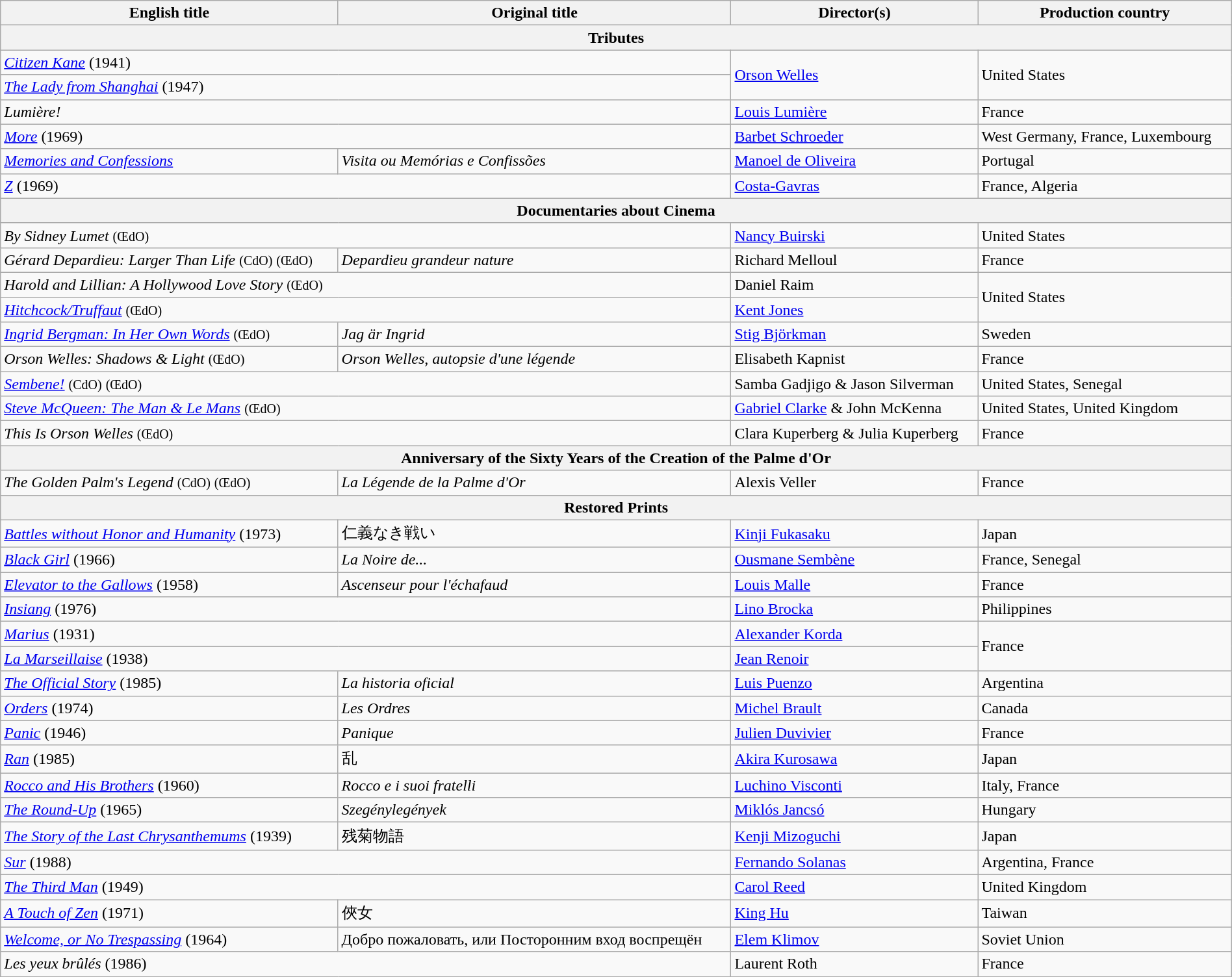<table class="wikitable" style="width:100%; margin-bottom:4px" cellpadding="5">
<tr>
<th scope="col">English title</th>
<th scope="col">Original title</th>
<th scope="col">Director(s)</th>
<th scope="col">Production country</th>
</tr>
<tr>
<th colspan="4">Tributes</th>
</tr>
<tr>
<td colspan=2><em><a href='#'>Citizen Kane</a></em> (1941)</td>
<td rowspan="2"><a href='#'>Orson Welles</a></td>
<td rowspan="2">United States</td>
</tr>
<tr>
<td colspan=2><em><a href='#'>The Lady from Shanghai</a></em> (1947)</td>
</tr>
<tr>
<td colspan=2><em>Lumière!</em></td>
<td><a href='#'>Louis Lumière</a></td>
<td>France</td>
</tr>
<tr>
<td colspan=2><em><a href='#'>More</a></em> (1969)</td>
<td><a href='#'>Barbet Schroeder</a></td>
<td>West Germany, France, Luxembourg</td>
</tr>
<tr>
<td><em><a href='#'>Memories and Confessions</a></em></td>
<td><em>Visita ou Memórias e Confissões</em></td>
<td><a href='#'>Manoel de Oliveira</a></td>
<td>Portugal</td>
</tr>
<tr>
<td colspan=2><em><a href='#'>Z</a></em> (1969)</td>
<td><a href='#'>Costa-Gavras</a></td>
<td>France, Algeria</td>
</tr>
<tr>
<th colspan="4">Documentaries about Cinema</th>
</tr>
<tr>
<td colspan=2><em>By Sidney Lumet</em> <small>(ŒdO)</small></td>
<td><a href='#'>Nancy Buirski</a></td>
<td>United States</td>
</tr>
<tr>
<td><em>Gérard Depardieu: Larger Than Life</em> <small>(CdO)</small> <small>(ŒdO)</small></td>
<td><em>Depardieu grandeur nature</em></td>
<td>Richard Melloul</td>
<td>France</td>
</tr>
<tr>
<td colspan=2><em>Harold and Lillian: A Hollywood Love Story</em> <small>(ŒdO)</small></td>
<td>Daniel Raim</td>
<td rowspan="2">United States</td>
</tr>
<tr>
<td colspan=2><em><a href='#'>Hitchcock/Truffaut</a></em> <small>(ŒdO)</small></td>
<td><a href='#'>Kent Jones</a></td>
</tr>
<tr>
<td><em><a href='#'>Ingrid Bergman: In Her Own Words</a></em> <small>(ŒdO)</small></td>
<td><em>Jag är Ingrid</em></td>
<td><a href='#'>Stig Björkman</a></td>
<td>Sweden</td>
</tr>
<tr>
<td><em>Orson Welles: Shadows & Light</em> <small>(ŒdO)</small></td>
<td><em>Orson Welles, autopsie d'une légende</em></td>
<td>Elisabeth Kapnist</td>
<td>France</td>
</tr>
<tr>
<td colspan=2><em><a href='#'>Sembene!</a></em> <small>(CdO)</small> <small>(ŒdO)</small></td>
<td>Samba Gadjigo & Jason Silverman</td>
<td>United States, Senegal</td>
</tr>
<tr>
<td colspan=2><em><a href='#'>Steve McQueen: The Man & Le Mans</a></em> <small>(ŒdO)</small></td>
<td><a href='#'>Gabriel Clarke</a> & John McKenna</td>
<td>United States, United Kingdom</td>
</tr>
<tr>
<td colspan=2><em>This Is Orson Welles</em> <small>(ŒdO)</small></td>
<td>Clara Kuperberg & Julia Kuperberg</td>
<td>France</td>
</tr>
<tr>
<th colspan="4">Anniversary of the Sixty Years of the Creation of the Palme d'Or</th>
</tr>
<tr>
<td><em>The Golden Palm's Legend</em> <small>(CdO)</small> <small>(ŒdO)</small></td>
<td><em>La Légende de la Palme d'Or</em></td>
<td>Alexis Veller</td>
<td>France</td>
</tr>
<tr>
<th colspan="4">Restored Prints</th>
</tr>
<tr>
<td><em><a href='#'>Battles without Honor and Humanity</a></em> (1973)</td>
<td>仁義なき戦い</td>
<td><a href='#'>Kinji Fukasaku</a></td>
<td>Japan</td>
</tr>
<tr>
<td><em><a href='#'>Black Girl</a></em> (1966)</td>
<td><em>La Noire de...</em></td>
<td><a href='#'>Ousmane Sembène</a></td>
<td>France, Senegal</td>
</tr>
<tr>
<td><em><a href='#'>Elevator to the Gallows</a></em> (1958)</td>
<td><em>Ascenseur pour l'échafaud</em></td>
<td><a href='#'>Louis Malle</a></td>
<td>France</td>
</tr>
<tr>
<td colspan="2"><em><a href='#'>Insiang</a></em> (1976)</td>
<td><a href='#'>Lino Brocka</a></td>
<td>Philippines</td>
</tr>
<tr>
<td colspan="2"><em><a href='#'>Marius</a></em> (1931)</td>
<td><a href='#'>Alexander Korda</a></td>
<td rowspan="2">France</td>
</tr>
<tr>
<td colspan="2"><em><a href='#'>La Marseillaise</a></em> (1938)</td>
<td><a href='#'>Jean Renoir</a></td>
</tr>
<tr>
<td><em><a href='#'>The Official Story</a></em> (1985)</td>
<td><em>La historia oficial</em></td>
<td><a href='#'>Luis Puenzo</a></td>
<td>Argentina</td>
</tr>
<tr>
<td><em><a href='#'>Orders</a></em> (1974)</td>
<td><em>Les Ordres</em></td>
<td><a href='#'>Michel Brault</a></td>
<td>Canada</td>
</tr>
<tr>
<td><em><a href='#'>Panic</a></em> (1946)</td>
<td><em>Panique</em></td>
<td><a href='#'>Julien Duvivier</a></td>
<td>France</td>
</tr>
<tr>
<td><em><a href='#'>Ran</a></em> (1985)</td>
<td>乱</td>
<td><a href='#'>Akira Kurosawa</a></td>
<td>Japan</td>
</tr>
<tr>
<td><em><a href='#'>Rocco and His Brothers</a></em> (1960)</td>
<td><em>Rocco e i suoi fratelli</em></td>
<td><a href='#'>Luchino Visconti</a></td>
<td>Italy, France</td>
</tr>
<tr>
<td><em><a href='#'>The Round-Up</a></em> (1965)</td>
<td><em>Szegénylegények</em></td>
<td><a href='#'>Miklós Jancsó</a></td>
<td>Hungary</td>
</tr>
<tr>
<td><em><a href='#'>The Story of the Last Chrysanthemums</a></em> (1939)</td>
<td>残菊物語</td>
<td><a href='#'>Kenji Mizoguchi</a></td>
<td>Japan</td>
</tr>
<tr>
<td colspan="2"><em><a href='#'>Sur</a></em> (1988)</td>
<td><a href='#'>Fernando Solanas</a></td>
<td>Argentina, France</td>
</tr>
<tr>
<td colspan="2"><em><a href='#'>The Third Man</a></em> (1949)</td>
<td><a href='#'>Carol Reed</a></td>
<td>United Kingdom</td>
</tr>
<tr>
<td><em><a href='#'>A Touch of Zen</a></em> (1971)</td>
<td>俠女</td>
<td><a href='#'>King Hu</a></td>
<td>Taiwan</td>
</tr>
<tr>
<td><em><a href='#'>Welcome, or No Trespassing</a></em> (1964)</td>
<td>Добро пожаловать, или Посторонним вход воспрещён</td>
<td><a href='#'>Elem Klimov</a></td>
<td>Soviet Union</td>
</tr>
<tr>
<td colspan="2"><em>Les yeux brûlés</em> (1986)</td>
<td>Laurent Roth</td>
<td>France</td>
</tr>
</table>
